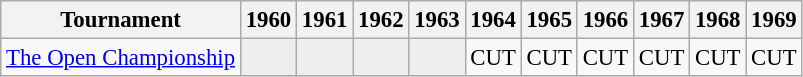<table class="wikitable" style="font-size:95%;text-align:center;">
<tr>
<th>Tournament</th>
<th>1960</th>
<th>1961</th>
<th>1962</th>
<th>1963</th>
<th>1964</th>
<th>1965</th>
<th>1966</th>
<th>1967</th>
<th>1968</th>
<th>1969</th>
</tr>
<tr>
<td align=left><a href='#'>The Open Championship</a></td>
<td style="background:#eeeeee;"></td>
<td style="background:#eeeeee;"></td>
<td style="background:#eeeeee;"></td>
<td style="background:#eeeeee;"></td>
<td>CUT</td>
<td>CUT</td>
<td>CUT</td>
<td>CUT</td>
<td>CUT</td>
<td>CUT</td>
</tr>
</table>
